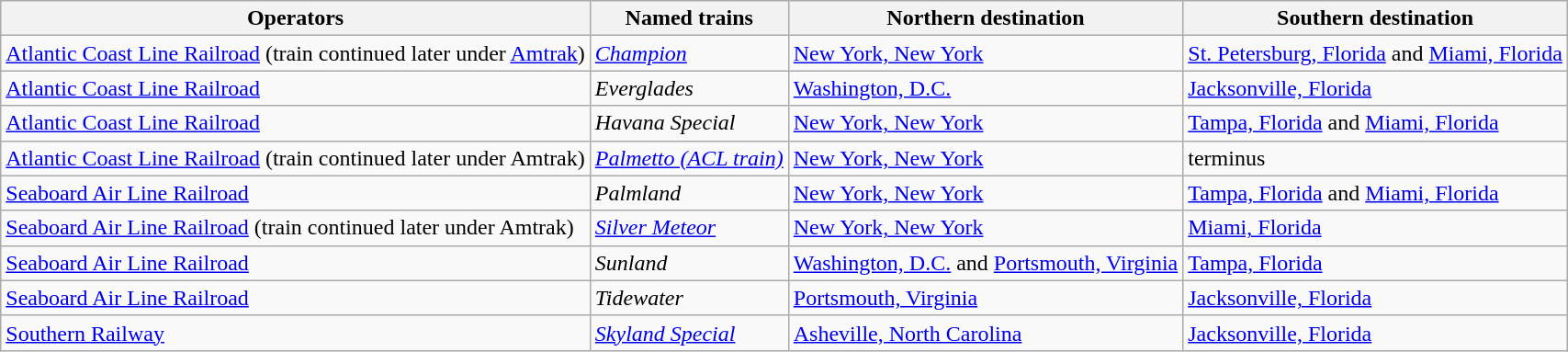<table class="wikitable sortable">
<tr>
<th>Operators</th>
<th>Named trains</th>
<th>Northern destination</th>
<th>Southern destination</th>
</tr>
<tr>
<td><a href='#'>Atlantic Coast Line Railroad</a> (train continued later under <a href='#'>Amtrak</a>)</td>
<td><em><a href='#'>Champion</a></em></td>
<td><a href='#'>New York, New York</a></td>
<td><a href='#'>St. Petersburg, Florida</a> and <a href='#'>Miami, Florida</a></td>
</tr>
<tr>
<td><a href='#'>Atlantic Coast Line Railroad</a></td>
<td><em>Everglades</em></td>
<td><a href='#'>Washington, D.C.</a></td>
<td><a href='#'>Jacksonville, Florida</a></td>
</tr>
<tr>
<td><a href='#'>Atlantic Coast Line Railroad</a></td>
<td><em>Havana Special</em></td>
<td><a href='#'>New York, New York</a></td>
<td><a href='#'>Tampa, Florida</a> and <a href='#'>Miami, Florida</a></td>
</tr>
<tr>
<td><a href='#'>Atlantic Coast Line Railroad</a> (train continued later under Amtrak)</td>
<td><em><a href='#'>Palmetto (ACL train)</a></em></td>
<td><a href='#'>New York, New York</a></td>
<td>terminus</td>
</tr>
<tr>
<td><a href='#'>Seaboard Air Line Railroad</a></td>
<td><em>Palmland</em></td>
<td><a href='#'>New York, New York</a></td>
<td><a href='#'>Tampa, Florida</a> and <a href='#'>Miami, Florida</a></td>
</tr>
<tr>
<td><a href='#'>Seaboard Air Line Railroad</a> (train continued later under Amtrak)</td>
<td><em><a href='#'>Silver Meteor</a></em></td>
<td><a href='#'>New York, New York</a></td>
<td><a href='#'>Miami, Florida</a></td>
</tr>
<tr>
<td><a href='#'>Seaboard Air Line Railroad</a></td>
<td><em>Sunland</em></td>
<td><a href='#'>Washington, D.C.</a> and <a href='#'>Portsmouth, Virginia</a></td>
<td><a href='#'>Tampa, Florida</a></td>
</tr>
<tr>
<td><a href='#'>Seaboard Air Line Railroad</a></td>
<td><em>Tidewater</em></td>
<td><a href='#'>Portsmouth, Virginia</a></td>
<td><a href='#'>Jacksonville, Florida</a></td>
</tr>
<tr>
<td><a href='#'>Southern Railway</a></td>
<td><em><a href='#'>Skyland Special</a></em></td>
<td><a href='#'>Asheville, North Carolina</a></td>
<td><a href='#'>Jacksonville, Florida</a></td>
</tr>
</table>
